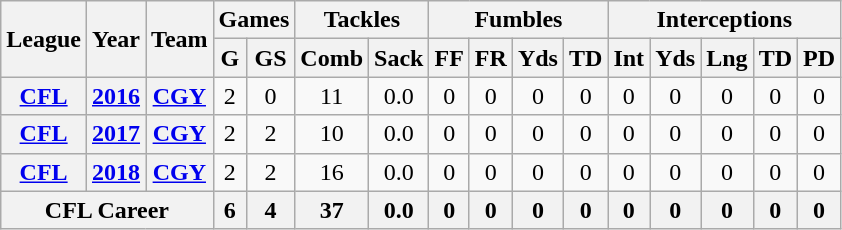<table class="wikitable" style="text-align:center">
<tr>
<th rowspan="2">League</th>
<th rowspan="2">Year</th>
<th rowspan="2">Team</th>
<th colspan="2">Games</th>
<th colspan="2">Tackles</th>
<th colspan="4">Fumbles</th>
<th colspan="5">Interceptions</th>
</tr>
<tr>
<th>G</th>
<th>GS</th>
<th>Comb</th>
<th>Sack</th>
<th>FF</th>
<th>FR</th>
<th>Yds</th>
<th>TD</th>
<th>Int</th>
<th>Yds</th>
<th>Lng</th>
<th>TD</th>
<th>PD</th>
</tr>
<tr>
<th><a href='#'>CFL</a></th>
<th><a href='#'>2016</a></th>
<th><a href='#'>CGY</a></th>
<td>2</td>
<td>0</td>
<td>11</td>
<td>0.0</td>
<td>0</td>
<td>0</td>
<td>0</td>
<td>0</td>
<td>0</td>
<td>0</td>
<td>0</td>
<td>0</td>
<td>0</td>
</tr>
<tr>
<th><a href='#'>CFL</a></th>
<th><a href='#'>2017</a></th>
<th><a href='#'>CGY</a></th>
<td>2</td>
<td>2</td>
<td>10</td>
<td>0.0</td>
<td>0</td>
<td>0</td>
<td>0</td>
<td>0</td>
<td>0</td>
<td>0</td>
<td>0</td>
<td>0</td>
<td>0</td>
</tr>
<tr>
<th><a href='#'>CFL</a></th>
<th><a href='#'>2018</a></th>
<th><a href='#'>CGY</a></th>
<td>2</td>
<td>2</td>
<td>16</td>
<td>0.0</td>
<td>0</td>
<td>0</td>
<td>0</td>
<td>0</td>
<td>0</td>
<td>0</td>
<td>0</td>
<td>0</td>
<td>0</td>
</tr>
<tr>
<th colspan="3">CFL Career</th>
<th>6</th>
<th>4</th>
<th>37</th>
<th>0.0</th>
<th>0</th>
<th>0</th>
<th>0</th>
<th>0</th>
<th>0</th>
<th>0</th>
<th>0</th>
<th>0</th>
<th>0</th>
</tr>
</table>
